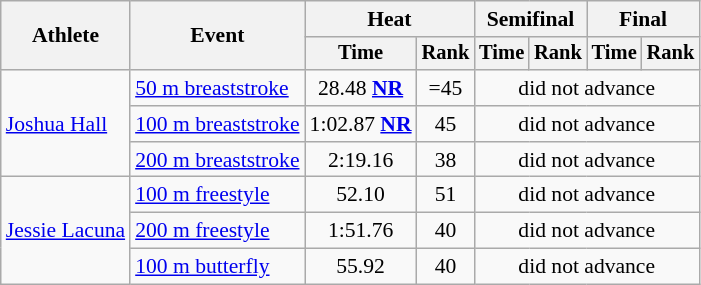<table class=wikitable style="font-size:90%">
<tr>
<th rowspan="2">Athlete</th>
<th rowspan="2">Event</th>
<th colspan="2">Heat</th>
<th colspan="2">Semifinal</th>
<th colspan="2">Final</th>
</tr>
<tr style="font-size:95%">
<th>Time</th>
<th>Rank</th>
<th>Time</th>
<th>Rank</th>
<th>Time</th>
<th>Rank</th>
</tr>
<tr align=center>
<td align=left rowspan=3><a href='#'>Joshua Hall</a></td>
<td align=left><a href='#'>50 m breaststroke</a></td>
<td>28.48 <strong><a href='#'>NR</a></strong></td>
<td>=45</td>
<td colspan=4>did not advance</td>
</tr>
<tr align=center>
<td align=left><a href='#'>100 m breaststroke</a></td>
<td>1:02.87 <strong><a href='#'>NR</a></strong></td>
<td>45</td>
<td colspan=4>did not advance</td>
</tr>
<tr align=center>
<td align=left><a href='#'>200 m breaststroke</a></td>
<td>2:19.16</td>
<td>38</td>
<td colspan=4>did not advance</td>
</tr>
<tr align=center>
<td align=left rowspan=3><a href='#'>Jessie Lacuna</a></td>
<td align=left><a href='#'>100 m freestyle</a></td>
<td>52.10</td>
<td>51</td>
<td colspan=4>did not advance</td>
</tr>
<tr align=center>
<td align=left><a href='#'>200 m freestyle</a></td>
<td>1:51.76</td>
<td>40</td>
<td colspan=4>did not advance</td>
</tr>
<tr align=center>
<td align=left><a href='#'>100 m butterfly</a></td>
<td>55.92</td>
<td>40</td>
<td colspan=4>did not advance</td>
</tr>
</table>
